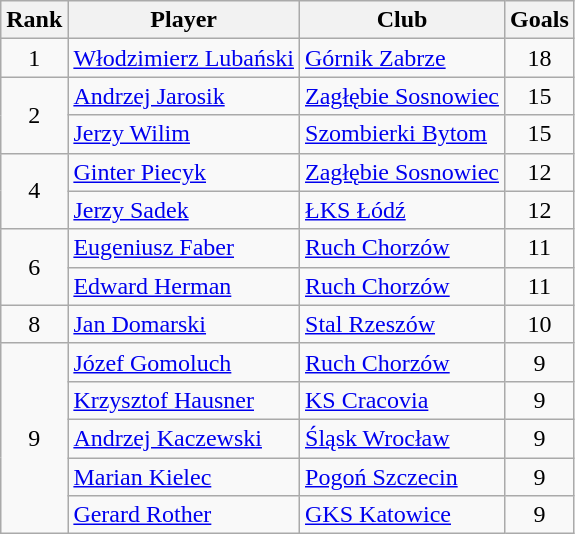<table class="wikitable" style="text-align:center">
<tr>
<th>Rank</th>
<th>Player</th>
<th>Club</th>
<th>Goals</th>
</tr>
<tr>
<td rowspan="1">1</td>
<td align="left"> <a href='#'>Włodzimierz Lubański</a></td>
<td align="left"><a href='#'>Górnik Zabrze</a></td>
<td>18</td>
</tr>
<tr>
<td rowspan="2">2</td>
<td align="left"> <a href='#'>Andrzej Jarosik</a></td>
<td align="left"><a href='#'>Zagłębie Sosnowiec</a></td>
<td>15</td>
</tr>
<tr>
<td align="left"> <a href='#'>Jerzy Wilim</a></td>
<td align="left"><a href='#'>Szombierki Bytom</a></td>
<td>15</td>
</tr>
<tr>
<td rowspan="2">4</td>
<td align="left"> <a href='#'>Ginter Piecyk</a></td>
<td align="left"><a href='#'>Zagłębie Sosnowiec</a></td>
<td>12</td>
</tr>
<tr>
<td align="left"> <a href='#'>Jerzy Sadek</a></td>
<td align="left"><a href='#'>ŁKS Łódź</a></td>
<td>12</td>
</tr>
<tr>
<td rowspan="2">6</td>
<td align="left"> <a href='#'>Eugeniusz Faber</a></td>
<td align="left"><a href='#'>Ruch Chorzów</a></td>
<td>11</td>
</tr>
<tr>
<td align="left"> <a href='#'>Edward Herman</a></td>
<td align="left"><a href='#'>Ruch Chorzów</a></td>
<td>11</td>
</tr>
<tr>
<td rowspan="1">8</td>
<td align="left"> <a href='#'>Jan Domarski</a></td>
<td align="left"><a href='#'>Stal Rzeszów</a></td>
<td>10</td>
</tr>
<tr>
<td rowspan="5">9</td>
<td align="left"> <a href='#'>Józef Gomoluch</a></td>
<td align="left"><a href='#'>Ruch Chorzów</a></td>
<td>9</td>
</tr>
<tr>
<td align="left"> <a href='#'>Krzysztof Hausner</a></td>
<td align="left"><a href='#'>KS Cracovia</a></td>
<td>9</td>
</tr>
<tr>
<td align="left"> <a href='#'>Andrzej Kaczewski</a></td>
<td align="left"><a href='#'>Śląsk Wrocław</a></td>
<td>9</td>
</tr>
<tr>
<td align="left"> <a href='#'>Marian Kielec</a></td>
<td align="left"><a href='#'>Pogoń Szczecin</a></td>
<td>9</td>
</tr>
<tr>
<td align="left"> <a href='#'>Gerard Rother</a></td>
<td align="left"><a href='#'>GKS Katowice</a></td>
<td>9</td>
</tr>
</table>
